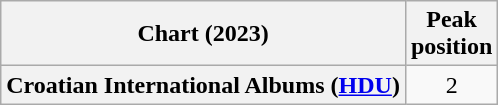<table class="wikitable sortable plainrowheaders" style="text-align:center">
<tr>
<th>Chart (2023)</th>
<th>Peak<br>position</th>
</tr>
<tr>
<th scope="row">Croatian International Albums (<a href='#'>HDU</a>)</th>
<td>2</td>
</tr>
</table>
